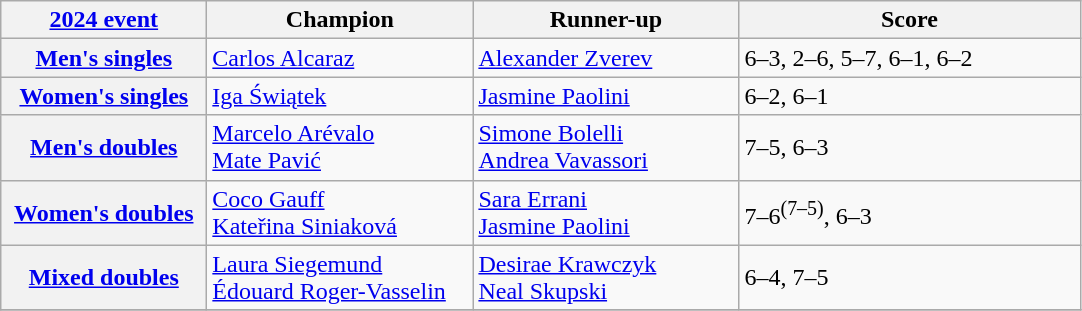<table class="wikitable plainrowheaders nowrap">
<tr>
<th width=130><a href='#'>2024 event</a></th>
<th width=170>Champion</th>
<th width=170>Runner-up</th>
<th width=220>Score</th>
</tr>
<tr>
<th scope="row"><a href='#'>Men's singles</a></th>
<td> <a href='#'>Carlos Alcaraz</a></td>
<td> <a href='#'>Alexander Zverev</a></td>
<td>6–3, 2–6, 5–7, 6–1, 6–2</td>
</tr>
<tr>
<th scope="row"><a href='#'>Women's singles</a></th>
<td> <a href='#'>Iga Świątek</a></td>
<td> <a href='#'>Jasmine Paolini</a></td>
<td>6–2, 6–1</td>
</tr>
<tr>
<th scope="row"><a href='#'>Men's doubles</a></th>
<td> <a href='#'>Marcelo Arévalo</a> <br>  <a href='#'>Mate Pavić</a></td>
<td> <a href='#'>Simone Bolelli</a><br> <a href='#'>Andrea Vavassori</a></td>
<td>7–5, 6–3</td>
</tr>
<tr>
<th scope="row"><a href='#'>Women's doubles</a></th>
<td> <a href='#'>Coco Gauff</a> <br> <a href='#'>Kateřina Siniaková</a></td>
<td> <a href='#'>Sara Errani</a><br> <a href='#'>Jasmine Paolini</a></td>
<td>7–6<sup>(7–5)</sup>, 6–3</td>
</tr>
<tr>
<th scope="row"><a href='#'>Mixed doubles</a></th>
<td> <a href='#'>Laura Siegemund</a> <br>  <a href='#'>Édouard Roger-Vasselin</a></td>
<td> <a href='#'>Desirae Krawczyk</a> <br>  <a href='#'>Neal Skupski</a></td>
<td>6–4, 7–5</td>
</tr>
<tr>
</tr>
</table>
